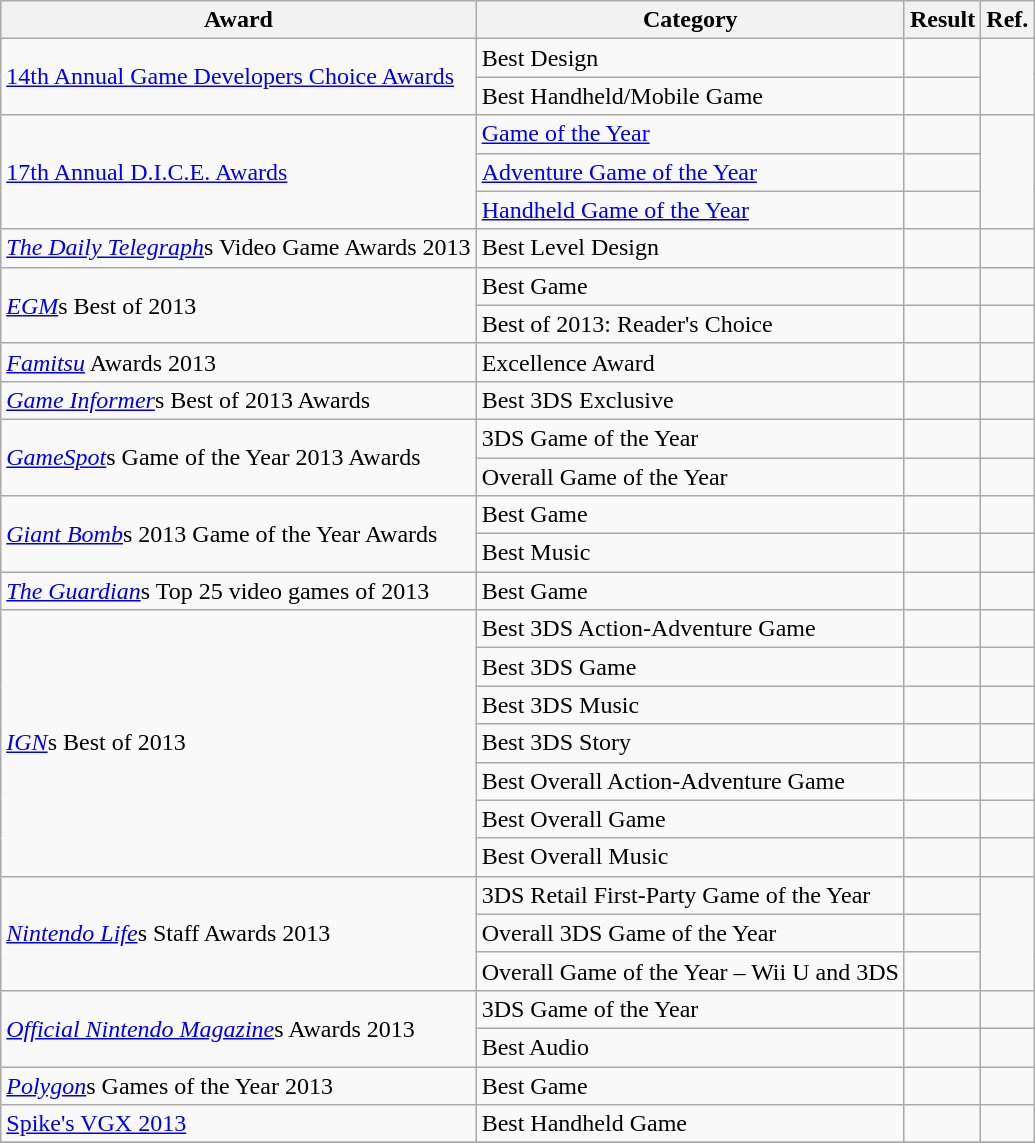<table class="wikitable collapsible">
<tr>
<th>Award</th>
<th>Category</th>
<th>Result</th>
<th>Ref.</th>
</tr>
<tr>
<td rowspan="2"><a href='#'>14th Annual Game Developers Choice Awards</a></td>
<td>Best Design</td>
<td></td>
<td rowspan="2" style="text-align:center;"></td>
</tr>
<tr>
<td>Best Handheld/Mobile Game</td>
<td></td>
</tr>
<tr>
<td rowspan="3"><a href='#'>17th Annual D.I.C.E. Awards</a></td>
<td><a href='#'>Game of the Year</a></td>
<td></td>
<td rowspan="3" style="text-align:center;"></td>
</tr>
<tr>
<td><a href='#'>Adventure Game of the Year</a></td>
<td></td>
</tr>
<tr>
<td><a href='#'>Handheld Game of the Year</a></td>
<td></td>
</tr>
<tr>
<td><em><a href='#'>The Daily Telegraph</a></em>s Video Game Awards 2013</td>
<td>Best Level Design</td>
<td></td>
<td style="text-align:center;"></td>
</tr>
<tr>
<td rowspan="2"><em><a href='#'>EGM</a></em>s Best of 2013</td>
<td>Best Game</td>
<td></td>
<td style="text-align:center;"></td>
</tr>
<tr>
<td>Best of 2013: Reader's Choice</td>
<td></td>
<td style="text-align:center;"></td>
</tr>
<tr>
<td><em><a href='#'>Famitsu</a></em> Awards 2013</td>
<td>Excellence Award</td>
<td></td>
<td style="text-align:center;"></td>
</tr>
<tr>
<td><em><a href='#'>Game Informer</a></em>s Best of 2013 Awards</td>
<td>Best 3DS Exclusive</td>
<td></td>
<td style="text-align:center;"></td>
</tr>
<tr>
<td rowspan="2"><em><a href='#'>GameSpot</a></em>s Game of the Year 2013 Awards</td>
<td>3DS Game of the Year</td>
<td></td>
<td style="text-align:center;"></td>
</tr>
<tr>
<td>Overall Game of the Year</td>
<td></td>
<td style="text-align:center;"></td>
</tr>
<tr>
<td rowspan="2"><em><a href='#'>Giant Bomb</a></em>s 2013 Game of the Year Awards</td>
<td>Best Game</td>
<td></td>
<td style="text-align:center;"></td>
</tr>
<tr>
<td>Best Music</td>
<td></td>
<td style="text-align:center;"></td>
</tr>
<tr>
<td><em><a href='#'>The Guardian</a></em>s Top 25 video games of 2013</td>
<td>Best Game</td>
<td></td>
<td style="text-align:center;"></td>
</tr>
<tr>
<td rowspan="7"><em><a href='#'>IGN</a></em>s Best of 2013</td>
<td>Best 3DS Action-Adventure Game</td>
<td></td>
<td style="text-align:center;"></td>
</tr>
<tr>
<td>Best 3DS Game</td>
<td></td>
<td style="text-align:center;"></td>
</tr>
<tr>
<td>Best 3DS Music</td>
<td></td>
<td style="text-align:center;"></td>
</tr>
<tr>
<td>Best 3DS Story</td>
<td></td>
<td style="text-align:center;"></td>
</tr>
<tr>
<td>Best Overall Action-Adventure Game</td>
<td></td>
<td style="text-align:center;"></td>
</tr>
<tr>
<td>Best Overall Game</td>
<td></td>
<td style="text-align:center;"></td>
</tr>
<tr>
<td>Best Overall Music</td>
<td></td>
<td style="text-align:center;"></td>
</tr>
<tr>
<td rowspan="3"><em><a href='#'>Nintendo Life</a></em>s Staff Awards 2013</td>
<td>3DS Retail First-Party Game of the Year</td>
<td></td>
<td rowspan="3" style="text-align:center;"></td>
</tr>
<tr>
<td>Overall 3DS Game of the Year</td>
<td></td>
</tr>
<tr>
<td>Overall Game of the Year – Wii U and 3DS</td>
<td></td>
</tr>
<tr>
<td rowspan="2"><em><a href='#'>Official Nintendo Magazine</a></em>s Awards 2013</td>
<td>3DS Game of the Year</td>
<td></td>
<td style="text-align:center;"></td>
</tr>
<tr>
<td>Best Audio</td>
<td></td>
<td style="text-align:center;"></td>
</tr>
<tr>
<td><em><a href='#'>Polygon</a></em>s Games of the Year 2013</td>
<td>Best Game</td>
<td></td>
<td style="text-align:center;"></td>
</tr>
<tr>
<td><a href='#'>Spike's VGX 2013</a></td>
<td>Best Handheld Game</td>
<td></td>
<td style="text-align:center;"></td>
</tr>
<tr>
</tr>
</table>
